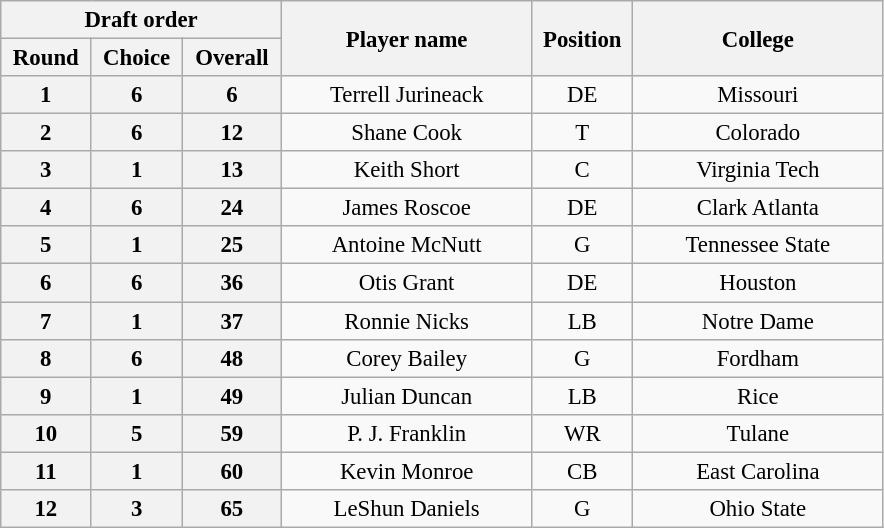<table class="wikitable" style="font-size:95%; text-align:center">
<tr>
<th width="180" colspan="3">Draft order</th>
<th width="160" rowspan="2">Player name</th>
<th width="60"  rowspan="2">Position</th>
<th width="160" rowspan="2">College</th>
</tr>
<tr>
<th>Round</th>
<th>Choice</th>
<th>Overall</th>
</tr>
<tr>
<th>1</th>
<th>6</th>
<th>6</th>
<td>Terrell Jurineack</td>
<td>DE</td>
<td>Missouri</td>
</tr>
<tr>
<th>2</th>
<th>6</th>
<th>12</th>
<td>Shane Cook</td>
<td>T</td>
<td>Colorado</td>
</tr>
<tr>
<th>3</th>
<th>1</th>
<th>13</th>
<td>Keith Short</td>
<td>C</td>
<td>Virginia Tech</td>
</tr>
<tr>
<th>4</th>
<th>6</th>
<th>24</th>
<td>James Roscoe</td>
<td>DE</td>
<td>Clark Atlanta</td>
</tr>
<tr>
<th>5</th>
<th>1</th>
<th>25</th>
<td>Antoine McNutt</td>
<td>G</td>
<td>Tennessee State</td>
</tr>
<tr>
<th>6</th>
<th>6</th>
<th>36</th>
<td>Otis Grant</td>
<td>DE</td>
<td>Houston</td>
</tr>
<tr>
<th>7</th>
<th>1</th>
<th>37</th>
<td>Ronnie Nicks</td>
<td>LB</td>
<td>Notre Dame</td>
</tr>
<tr>
<th>8</th>
<th>6</th>
<th>48</th>
<td>Corey Bailey</td>
<td>G</td>
<td>Fordham</td>
</tr>
<tr>
<th>9</th>
<th>1</th>
<th>49</th>
<td>Julian Duncan</td>
<td>LB</td>
<td>Rice</td>
</tr>
<tr>
<th>10</th>
<th>5</th>
<th>59</th>
<td>P. J. Franklin</td>
<td>WR</td>
<td>Tulane</td>
</tr>
<tr>
<th>11</th>
<th>1</th>
<th>60</th>
<td>Kevin Monroe</td>
<td>CB</td>
<td>East Carolina</td>
</tr>
<tr>
<th>12</th>
<th>3</th>
<th>65</th>
<td>LeShun Daniels</td>
<td>G</td>
<td>Ohio State</td>
</tr>
</table>
